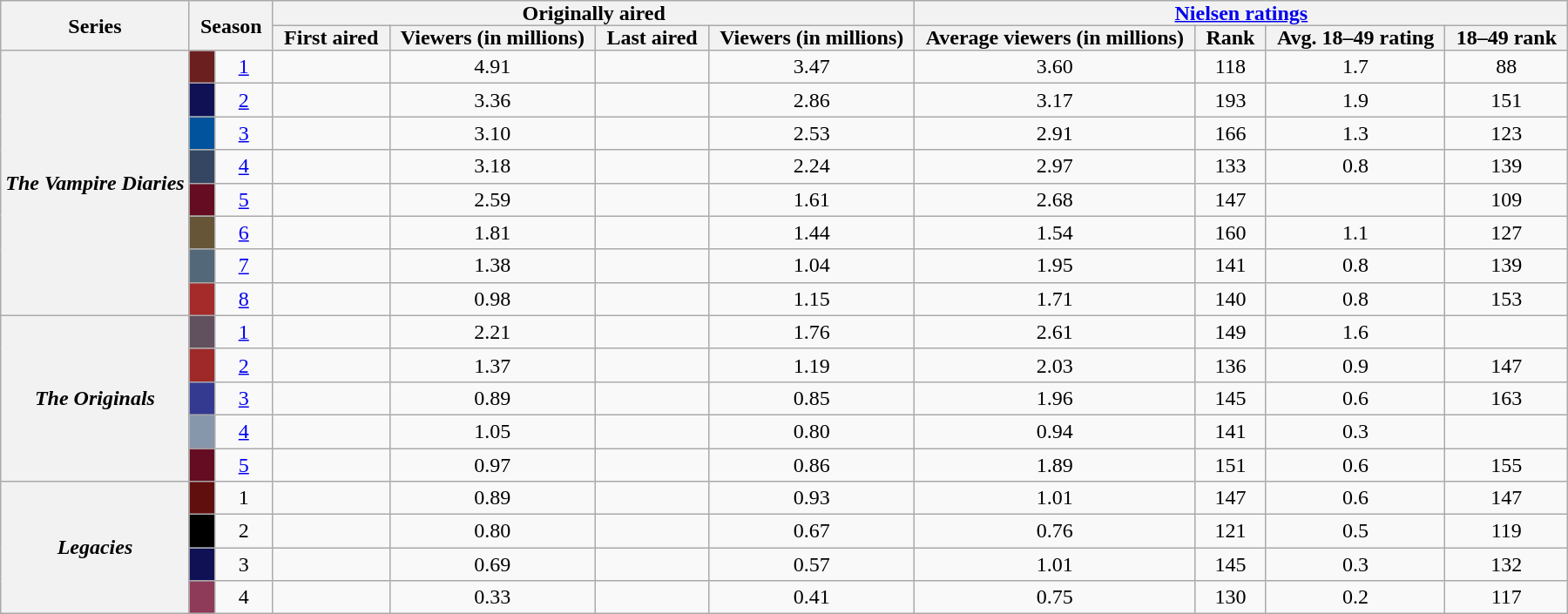<table class="wikitable plainrowheaders" style="text-align: center">
<tr>
<th style="padding:0 8px;" rowspan="2">Series</th>
<th style="padding:0 8px;" colspan="2" rowspan="2">Season</th>
<th style="padding:0 8px;" colspan="4">Originally aired</th>
<th style="padding:0 8px;" colspan="4"><a href='#'>Nielsen ratings</a></th>
</tr>
<tr>
<th style="padding:0 8px;">First aired</th>
<th style="padding:0 8px;">Viewers (in millions)</th>
<th style="padding:0 8px;">Last aired</th>
<th style="padding:0 8px;">Viewers (in millions)</th>
<th style="padding:0 8px;">Average viewers (in millions)</th>
<th style="padding:0 8px;">Rank</th>
<th style="padding:0 8px;">Avg. 18–49 rating</th>
<th style="padding:0 8px;">18–49 rank</th>
</tr>
<tr>
<th scope="row" rowspan="8"><em>The Vampire Diaries</em></th>
<td style="width:12px; background:#6C1F1F"></td>
<td><a href='#'>1</a></td>
<td></td>
<td>4.91</td>
<td></td>
<td>3.47</td>
<td>3.60</td>
<td>118</td>
<td>1.7</td>
<td>88</td>
</tr>
<tr>
<td style="width:12px; background:#101154"></td>
<td><a href='#'>2</a></td>
<td></td>
<td>3.36</td>
<td></td>
<td>2.86</td>
<td>3.17</td>
<td>193</td>
<td>1.9</td>
<td>151</td>
</tr>
<tr>
<td style="width:12px; background:#01539D"></td>
<td><a href='#'>3</a></td>
<td></td>
<td>3.10</td>
<td></td>
<td>2.53</td>
<td>2.91</td>
<td>166</td>
<td>1.3</td>
<td>123</td>
</tr>
<tr>
<td style="width:12px; background:#354662"></td>
<td><a href='#'>4</a></td>
<td></td>
<td>3.18</td>
<td></td>
<td>2.24</td>
<td>2.97</td>
<td>133</td>
<td>0.8</td>
<td>139</td>
</tr>
<tr>
<td style="width:12px; background:#650C22"></td>
<td><a href='#'>5</a></td>
<td></td>
<td>2.59</td>
<td></td>
<td>1.61</td>
<td>2.68</td>
<td>147</td>
<td></td>
<td>109</td>
</tr>
<tr>
<td style="width:12px; background:#665536"></td>
<td><a href='#'>6</a></td>
<td></td>
<td>1.81</td>
<td></td>
<td>1.44</td>
<td>1.54</td>
<td>160</td>
<td>1.1</td>
<td>127</td>
</tr>
<tr>
<td style="width:12px; background:#536878"></td>
<td><a href='#'>7</a></td>
<td></td>
<td>1.38</td>
<td></td>
<td>1.04</td>
<td>1.95</td>
<td>141</td>
<td>0.8</td>
<td>139</td>
</tr>
<tr>
<td style="width:12px; background:#A52A2A"></td>
<td><a href='#'>8</a></td>
<td></td>
<td>0.98</td>
<td></td>
<td>1.15</td>
<td>1.71</td>
<td>140</td>
<td>0.8</td>
<td>153</td>
</tr>
<tr>
<th scope="row" rowspan="5"><em>The Originals</em></th>
<td style="width:12px; background:#61505E"></td>
<td><a href='#'>1</a></td>
<td></td>
<td>2.21</td>
<td></td>
<td>1.76</td>
<td>2.61</td>
<td>149</td>
<td>1.6</td>
<td></td>
</tr>
<tr>
<td style="width:12px; background:#9F2929"></td>
<td><a href='#'>2</a></td>
<td></td>
<td>1.37</td>
<td></td>
<td>1.19</td>
<td>2.03</td>
<td>136</td>
<td>0.9</td>
<td>147</td>
</tr>
<tr>
<td style="width:12px; background:#343A90"></td>
<td><a href='#'>3</a></td>
<td></td>
<td>0.89</td>
<td></td>
<td>0.85</td>
<td>1.96</td>
<td>145</td>
<td>0.6</td>
<td>163</td>
</tr>
<tr>
<td style="width:12px; background:#8697AC"></td>
<td><a href='#'>4</a></td>
<td></td>
<td>1.05</td>
<td></td>
<td>0.80</td>
<td>0.94</td>
<td>141</td>
<td>0.3</td>
<td></td>
</tr>
<tr>
<td style="width:12px; background:#650C22"></td>
<td><a href='#'>5</a></td>
<td></td>
<td>0.97</td>
<td></td>
<td>0.86</td>
<td>1.89</td>
<td>151</td>
<td>0.6</td>
<td>155</td>
</tr>
<tr>
<th scope="row" rowspan="4"><em>Legacies</em></th>
<td style="width:12px; background:#610E0E"></td>
<td>1</td>
<td></td>
<td>0.89</td>
<td></td>
<td>0.93</td>
<td>1.01</td>
<td>147</td>
<td>0.6</td>
<td>147</td>
</tr>
<tr>
<td style="width:12px; background:#000000"></td>
<td>2</td>
<td></td>
<td>0.80</td>
<td></td>
<td>0.67</td>
<td>0.76</td>
<td>121</td>
<td>0.5</td>
<td>119</td>
</tr>
<tr>
<td style="width:12px; background:#101154"></td>
<td>3</td>
<td></td>
<td>0.69</td>
<td></td>
<td>0.57</td>
<td>1.01</td>
<td>145</td>
<td>0.3</td>
<td>132</td>
</tr>
<tr>
<td style="width:12px; background:#8E3A59"></td>
<td>4</td>
<td></td>
<td>0.33</td>
<td></td>
<td>0.41</td>
<td>0.75</td>
<td>130</td>
<td>0.2</td>
<td>117</td>
</tr>
</table>
